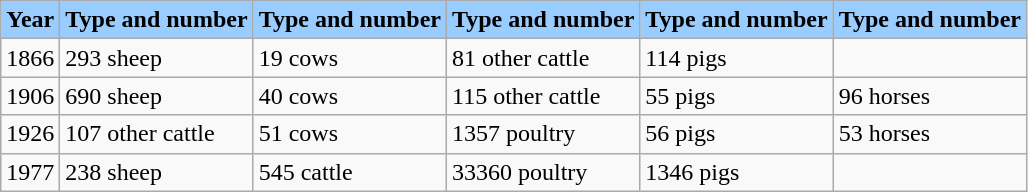<table class="wikitable">
<tr>
<th style="background:#9cf;">Year</th>
<th style="background:#9cf;">Type and number</th>
<th style="background:#9cf;">Type and number</th>
<th style="background:#9cf;">Type and number</th>
<th style="background:#9cf;">Type and number</th>
<th style="background:#9cf;">Type and number</th>
</tr>
<tr>
<td>1866</td>
<td>293 sheep</td>
<td>19 cows</td>
<td>81 other cattle</td>
<td>114 pigs</td>
<td></td>
</tr>
<tr>
<td>1906</td>
<td>690 sheep</td>
<td>40 cows</td>
<td>115 other cattle</td>
<td>55 pigs</td>
<td>96 horses</td>
</tr>
<tr>
<td>1926</td>
<td>107 other cattle</td>
<td>51 cows</td>
<td>1357 poultry</td>
<td>56 pigs</td>
<td>53 horses</td>
</tr>
<tr>
<td>1977</td>
<td>238 sheep</td>
<td>545 cattle</td>
<td>33360 poultry</td>
<td>1346 pigs</td>
<td></td>
</tr>
</table>
